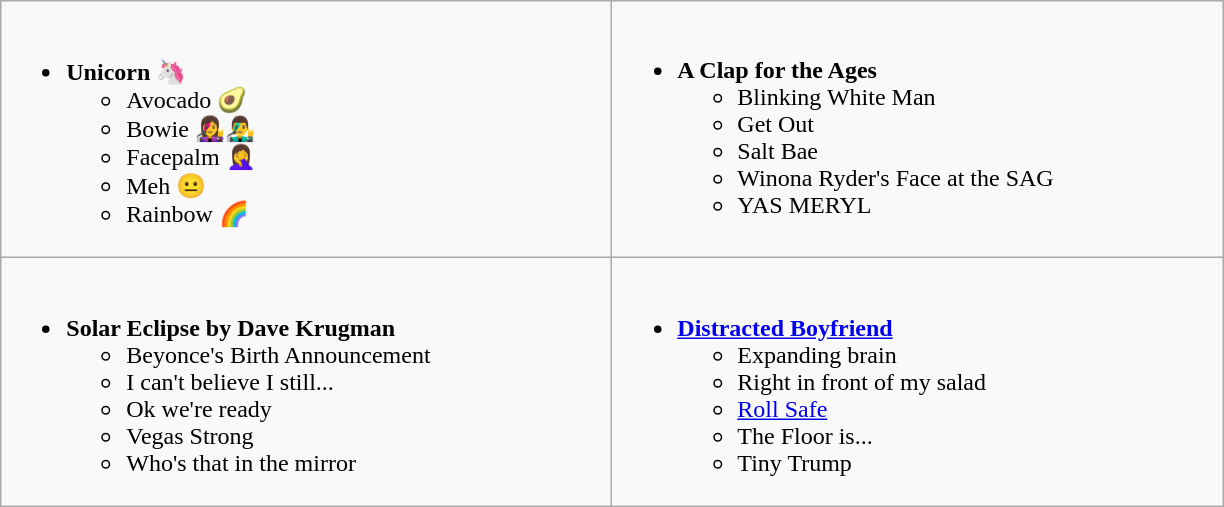<table class="wikitable">
<tr>
<td valign="top" width="400px"><br><ul><li><strong>Unicorn 🦄</strong><ul><li>Avocado 🥑</li><li>Bowie 👩‍🎤👨‍🎤</li><li>Facepalm 🤦‍♀️</li><li>Meh 😐</li><li>Rainbow 🌈</li></ul></li></ul></td>
<td valign="top" width="400px"><br><ul><li><strong>A Clap for the Ages</strong><ul><li>Blinking White Man</li><li>Get Out</li><li>Salt Bae</li><li>Winona Ryder's Face at the SAG</li><li>YAS MERYL</li></ul></li></ul></td>
</tr>
<tr>
<td valign="top" width="400px"><br><ul><li><strong>Solar Eclipse by Dave Krugman</strong><ul><li>Beyonce's Birth Announcement</li><li>I can't believe I still...</li><li>Ok we're ready</li><li>Vegas Strong</li><li>Who's that in the mirror</li></ul></li></ul></td>
<td valign="top" width="400px"><br><ul><li><strong><a href='#'>Distracted Boyfriend</a></strong><ul><li>Expanding brain</li><li>Right in front of my salad</li><li><a href='#'>Roll Safe</a></li><li>The Floor is...</li><li>Tiny Trump</li></ul></li></ul></td>
</tr>
</table>
